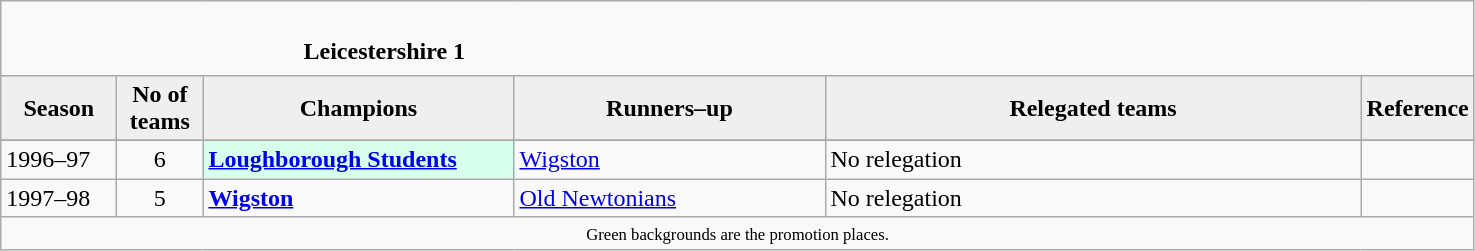<table class="wikitable" style="text-align: left;">
<tr>
<td colspan="11" cellpadding="0" cellspacing="0"><br><table border="0" style="width:100%;" cellpadding="0" cellspacing="0">
<tr>
<td style="width:20%; border:0;"></td>
<td style="border:0;"><strong>Leicestershire 1</strong></td>
<td style="width:20%; border:0;"></td>
</tr>
</table>
</td>
</tr>
<tr>
<th style="background:#efefef; width:70px;">Season</th>
<th style="background:#efefef; width:50px;">No of teams</th>
<th style="background:#efefef; width:200px;">Champions</th>
<th style="background:#efefef; width:200px;">Runners–up</th>
<th style="background:#efefef; width:350px;">Relegated teams</th>
<th style="background:#efefef; width:50px;">Reference</th>
</tr>
<tr align=left>
</tr>
<tr>
<td>1996–97</td>
<td style="text-align: center;">6</td>
<td style="background:#d8ffeb;"><strong><a href='#'>Loughborough Students</a></strong></td>
<td><a href='#'>Wigston</a></td>
<td>No relegation</td>
<td></td>
</tr>
<tr>
<td>1997–98</td>
<td style="text-align: center;">5</td>
<td><strong><a href='#'>Wigston</a></strong></td>
<td><a href='#'>Old Newtonians</a></td>
<td>No relegation</td>
<td></td>
</tr>
<tr>
<td colspan="15"  style="border:0; font-size:smaller; text-align:center;"><small><span>Green backgrounds</span> are the promotion places.</small></td>
</tr>
</table>
